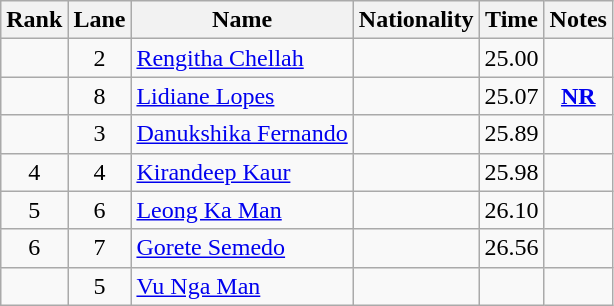<table class="wikitable sortable" style="text-align:center">
<tr>
<th>Rank</th>
<th>Lane</th>
<th>Name</th>
<th>Nationality</th>
<th>Time</th>
<th>Notes</th>
</tr>
<tr>
<td></td>
<td>2</td>
<td align=left><a href='#'>Rengitha Chellah</a></td>
<td align=left></td>
<td>25.00</td>
<td></td>
</tr>
<tr>
<td></td>
<td>8</td>
<td align=left><a href='#'>Lidiane Lopes</a></td>
<td align=left></td>
<td>25.07</td>
<td><strong><a href='#'>NR</a></strong></td>
</tr>
<tr>
<td></td>
<td>3</td>
<td align=left><a href='#'>Danukshika Fernando</a></td>
<td align=left></td>
<td>25.89</td>
<td></td>
</tr>
<tr>
<td>4</td>
<td>4</td>
<td align=left><a href='#'>Kirandeep Kaur</a></td>
<td align=left></td>
<td>25.98</td>
<td></td>
</tr>
<tr>
<td>5</td>
<td>6</td>
<td align=left><a href='#'>Leong Ka Man</a></td>
<td align=left></td>
<td>26.10</td>
<td></td>
</tr>
<tr>
<td>6</td>
<td>7</td>
<td align=left><a href='#'>Gorete Semedo</a></td>
<td align=left></td>
<td>26.56</td>
<td></td>
</tr>
<tr>
<td></td>
<td>5</td>
<td align=left><a href='#'>Vu Nga Man</a></td>
<td align=left></td>
<td></td>
<td></td>
</tr>
</table>
